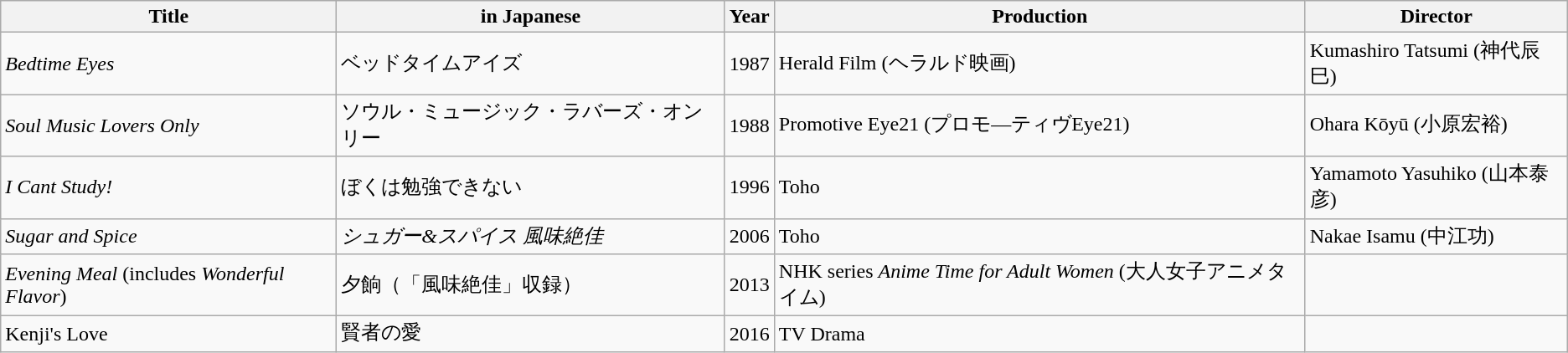<table class="wikitable">
<tr>
<th>Title</th>
<th>in Japanese</th>
<th>Year</th>
<th>Production</th>
<th>Director</th>
</tr>
<tr>
<td><em>Bedtime Eyes</em></td>
<td>ベッドタイムアイズ</td>
<td>1987</td>
<td>Herald Film (ヘラルド映画)</td>
<td>Kumashiro Tatsumi (神代辰巳)</td>
</tr>
<tr>
<td><em>Soul Music Lovers Only</em></td>
<td>ソウル・ミュージック・ラバーズ・オンリー</td>
<td>1988</td>
<td>Promotive Eye21 (プロモ—ティヴEye21)</td>
<td>Ohara Kōyū (小原宏裕)</td>
</tr>
<tr>
<td><em>I Cant Study!</em></td>
<td>ぼくは勉強できない</td>
<td>1996</td>
<td>Toho</td>
<td>Yamamoto Yasuhiko (山本泰彦)</td>
</tr>
<tr>
<td><em>Sugar and Spice</em></td>
<td><em>シュガー&スパイス 風味絶佳</em></td>
<td>2006</td>
<td>Toho</td>
<td>Nakae Isamu (中江功)</td>
</tr>
<tr>
<td><em>Evening Meal</em> (includes <em>Wonderful Flavor</em>)</td>
<td>夕餉（「風味絶佳」収録）</td>
<td>2013</td>
<td>NHK series <em>Anime Time for Adult Women</em> (大人女子アニメタイム)</td>
<td></td>
</tr>
<tr>
<td>Kenji's Love</td>
<td>賢者の愛</td>
<td>2016</td>
<td>TV Drama</td>
</tr>
</table>
